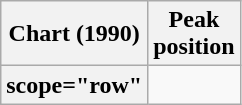<table class="wikitable sortable plainrowheaders" style="text-align:center;">
<tr>
<th scope="col">Chart (1990)</th>
<th scope="col">Peak<br>position</th>
</tr>
<tr>
<th>scope="row"</th>
</tr>
</table>
